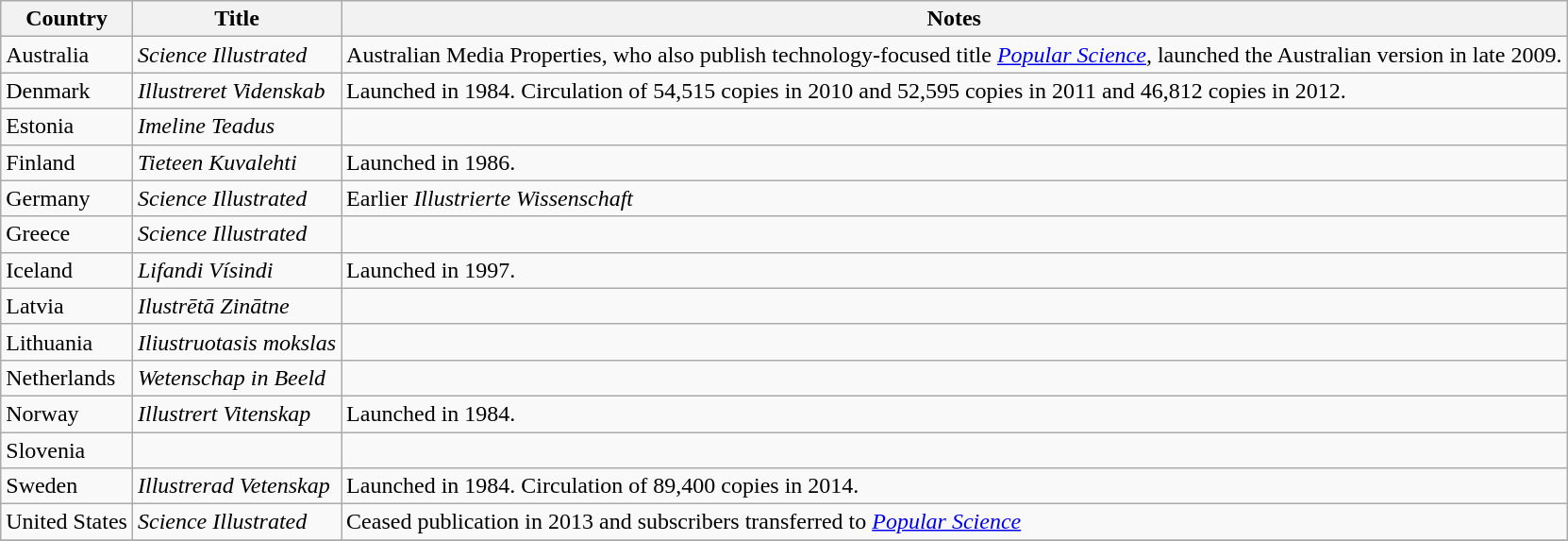<table class="wikitable">
<tr>
<th>Country</th>
<th>Title</th>
<th>Notes</th>
</tr>
<tr>
<td>Australia</td>
<td><em>Science Illustrated</em></td>
<td>Australian Media Properties, who also publish technology-focused title <em><a href='#'>Popular Science</a>,</em> launched the Australian version in late 2009.</td>
</tr>
<tr>
<td>Denmark</td>
<td><em>Illustreret Videnskab</em></td>
<td>Launched in 1984. Circulation of 54,515 copies in 2010 and 52,595 copies in 2011 and 46,812 copies in 2012.</td>
</tr>
<tr>
<td>Estonia</td>
<td><em>Imeline Teadus</em></td>
<td></td>
</tr>
<tr>
<td>Finland</td>
<td><em>Tieteen Kuvalehti</em></td>
<td>Launched in 1986.</td>
</tr>
<tr>
<td>Germany</td>
<td><em>Science Illustrated</em></td>
<td>Earlier <em>Illustrierte Wissenschaft</em></td>
</tr>
<tr>
<td>Greece</td>
<td><em>Science Illustrated </em></td>
<td></td>
</tr>
<tr>
<td>Iceland</td>
<td><em>Lifandi Vísindi</em></td>
<td>Launched in 1997.</td>
</tr>
<tr>
<td>Latvia</td>
<td><em>Ilustrētā Zinātne</em></td>
<td></td>
</tr>
<tr>
<td>Lithuania</td>
<td><em>Iliustruotasis mokslas</em></td>
<td></td>
</tr>
<tr>
<td>Netherlands</td>
<td><em>Wetenschap in Beeld</em></td>
<td></td>
</tr>
<tr>
<td>Norway</td>
<td><em>Illustrert Vitenskap</em></td>
<td>Launched in 1984.</td>
</tr>
<tr>
<td>Slovenia</td>
<td></td>
<td></td>
</tr>
<tr>
<td>Sweden</td>
<td><em>Illustrerad Vetenskap</em></td>
<td>Launched in 1984. Circulation of 89,400 copies in 2014.</td>
</tr>
<tr>
<td>United States</td>
<td><em>Science Illustrated</em></td>
<td>Ceased publication in 2013 and subscribers transferred to <em><a href='#'>Popular Science</a></em></td>
</tr>
<tr>
</tr>
</table>
